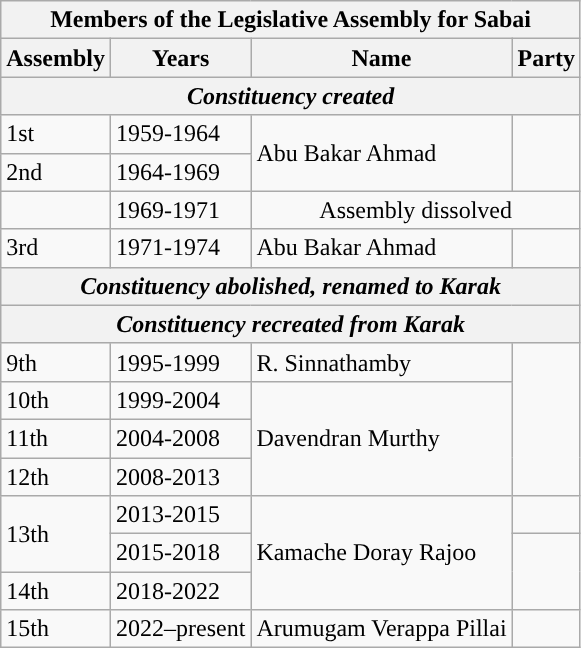<table class="wikitable">
<tr>
<th colspan="4">Members of the Legislative Assembly for Sabai</th>
</tr>
<tr>
<th>Assembly</th>
<th>Years</th>
<th>Name</th>
<th>Party</th>
</tr>
<tr>
<th colspan="4"><em>Constituency created</em></th>
</tr>
<tr>
<td>1st</td>
<td>1959-1964</td>
<td rowspan="2">Abu Bakar Ahmad</td>
<td rowspan="2"></td>
</tr>
<tr>
<td>2nd</td>
<td>1964-1969</td>
</tr>
<tr>
<td></td>
<td>1969-1971</td>
<td colspan=2 align=center>Assembly dissolved</td>
</tr>
<tr>
<td>3rd</td>
<td>1971-1974</td>
<td>Abu Bakar Ahmad</td>
<td></td>
</tr>
<tr>
<th colspan="4"><em>Constituency abolished, renamed to Karak</em></th>
</tr>
<tr>
<th colspan="4"><em>Constituency recreated from Karak</em></th>
</tr>
<tr>
<td>9th</td>
<td>1995-1999</td>
<td>R. Sinnathamby</td>
<td rowspan="4"></td>
</tr>
<tr>
<td>10th</td>
<td>1999-2004</td>
<td rowspan="3">Davendran Murthy</td>
</tr>
<tr>
<td>11th</td>
<td>2004-2008</td>
</tr>
<tr>
<td>12th</td>
<td>2008-2013</td>
</tr>
<tr>
<td rowspan=2>13th</td>
<td>2013-2015</td>
<td rowspan=3>Kamache Doray Rajoo</td>
<td></td>
</tr>
<tr>
<td>2015-2018</td>
<td rowspan=2></td>
</tr>
<tr>
<td>14th</td>
<td>2018-2022</td>
</tr>
<tr>
<td>15th</td>
<td>2022–present</td>
<td>Arumugam Verappa Pillai</td>
<td></td>
</tr>
</table>
